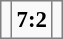<table bgcolor="#f9f9f9" cellpadding="3" cellspacing="0" border="1" style="font-size: 95%; border: gray solid 1px; border-collapse: collapse; background: #f9f9f9;">
<tr>
<td></td>
<td align="center"><strong>7:2</strong></td>
<td></td>
</tr>
</table>
